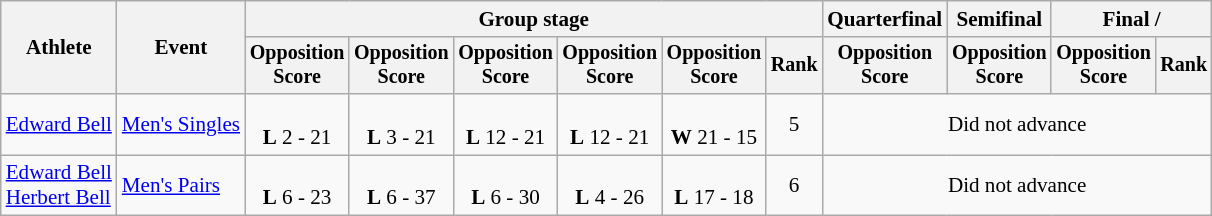<table class="wikitable" style="font-size:88%">
<tr>
<th rowspan=2>Athlete</th>
<th rowspan=2>Event</th>
<th colspan=6>Group stage</th>
<th>Quarterfinal</th>
<th>Semifinal</th>
<th colspan=2>Final / </th>
</tr>
<tr style="font-size:95%">
<th>Opposition<br>Score</th>
<th>Opposition<br>Score</th>
<th>Opposition<br>Score</th>
<th>Opposition<br>Score</th>
<th>Opposition<br>Score</th>
<th>Rank</th>
<th>Opposition<br>Score</th>
<th>Opposition<br>Score</th>
<th>Opposition<br>Score</th>
<th>Rank</th>
</tr>
<tr align=center>
<td align=left><a href='#'>Edward Bell</a></td>
<td align=left><a href='#'>Men's Singles</a></td>
<td><br><strong>L</strong> 2 - 21</td>
<td><br><strong>L</strong> 3 - 21</td>
<td><br><strong>L</strong> 12 - 21</td>
<td><br><strong>L</strong> 12 - 21</td>
<td><br><strong>W</strong> 21 - 15</td>
<td>5</td>
<td colspan=4>Did not advance</td>
</tr>
<tr align=center>
<td align=left><a href='#'>Edward Bell</a><br><a href='#'>Herbert Bell</a></td>
<td align=left><a href='#'>Men's Pairs</a></td>
<td><br><strong>L</strong> 6 - 23</td>
<td><br><strong>L</strong> 6 - 37</td>
<td><br><strong>L</strong> 6 - 30</td>
<td><br><strong>L</strong> 4 - 26</td>
<td><br><strong>L</strong> 17 - 18</td>
<td>6</td>
<td colspan=4>Did not advance</td>
</tr>
</table>
